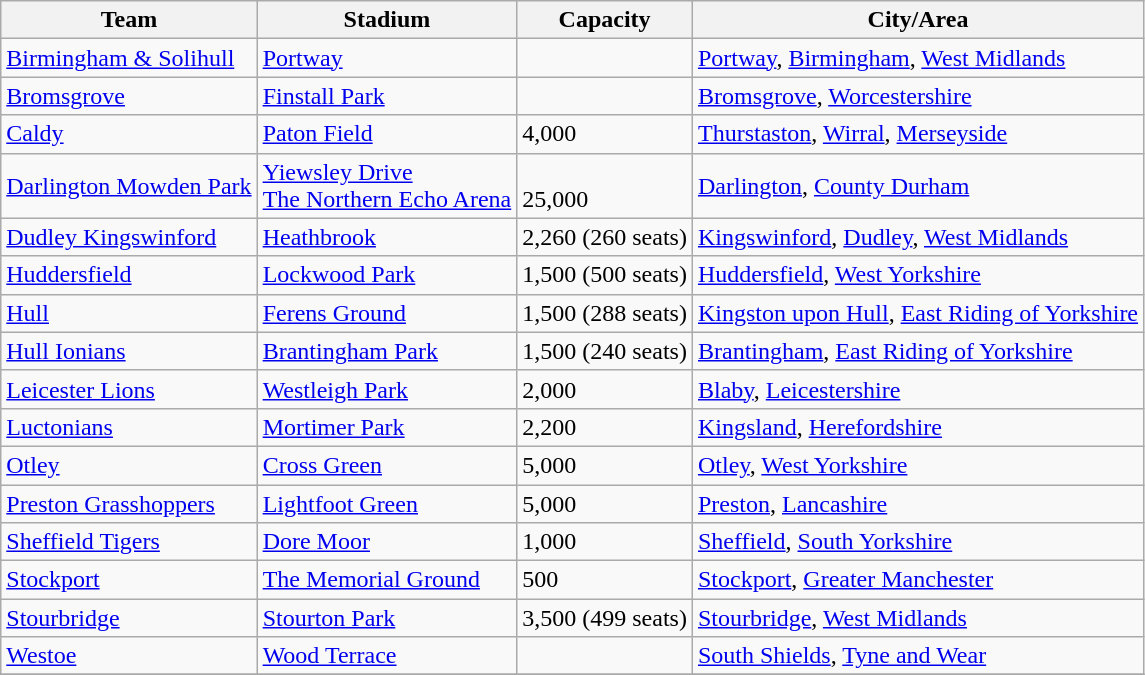<table class="wikitable sortable">
<tr>
<th>Team</th>
<th>Stadium</th>
<th>Capacity</th>
<th>City/Area</th>
</tr>
<tr>
<td><a href='#'>Birmingham & Solihull</a></td>
<td><a href='#'>Portway</a></td>
<td></td>
<td><a href='#'>Portway</a>, <a href='#'>Birmingham</a>, <a href='#'>West Midlands</a></td>
</tr>
<tr>
<td><a href='#'>Bromsgrove</a></td>
<td><a href='#'>Finstall Park</a></td>
<td></td>
<td><a href='#'>Bromsgrove</a>, <a href='#'>Worcestershire</a></td>
</tr>
<tr>
<td><a href='#'>Caldy</a></td>
<td><a href='#'>Paton Field</a></td>
<td>4,000</td>
<td><a href='#'>Thurstaston</a>, <a href='#'>Wirral</a>, <a href='#'>Merseyside</a></td>
</tr>
<tr>
<td><a href='#'>Darlington Mowden Park</a></td>
<td><a href='#'>Yiewsley Drive</a><br><a href='#'>The Northern Echo Arena</a></td>
<td>  <br>25,000</td>
<td><a href='#'>Darlington</a>, <a href='#'>County Durham</a></td>
</tr>
<tr>
<td><a href='#'>Dudley Kingswinford</a></td>
<td><a href='#'>Heathbrook</a></td>
<td>2,260 (260 seats)</td>
<td><a href='#'>Kingswinford</a>, <a href='#'>Dudley</a>, <a href='#'>West Midlands</a></td>
</tr>
<tr>
<td><a href='#'>Huddersfield</a></td>
<td><a href='#'>Lockwood Park</a></td>
<td>1,500 (500 seats)</td>
<td><a href='#'>Huddersfield</a>, <a href='#'>West Yorkshire</a></td>
</tr>
<tr>
<td><a href='#'>Hull</a></td>
<td><a href='#'>Ferens Ground</a></td>
<td>1,500 (288 seats)</td>
<td><a href='#'>Kingston upon Hull</a>, <a href='#'>East Riding of Yorkshire</a></td>
</tr>
<tr>
<td><a href='#'>Hull Ionians</a></td>
<td><a href='#'>Brantingham Park</a></td>
<td>1,500 (240 seats)</td>
<td><a href='#'>Brantingham</a>, <a href='#'>East Riding of Yorkshire</a></td>
</tr>
<tr>
<td><a href='#'>Leicester Lions</a></td>
<td><a href='#'>Westleigh Park</a></td>
<td>2,000</td>
<td><a href='#'>Blaby</a>, <a href='#'>Leicestershire</a></td>
</tr>
<tr>
<td><a href='#'>Luctonians</a></td>
<td><a href='#'>Mortimer Park</a></td>
<td>2,200</td>
<td><a href='#'>Kingsland</a>, <a href='#'>Herefordshire</a></td>
</tr>
<tr>
<td><a href='#'>Otley</a></td>
<td><a href='#'>Cross Green</a></td>
<td>5,000</td>
<td><a href='#'>Otley</a>, <a href='#'>West Yorkshire</a></td>
</tr>
<tr>
<td><a href='#'>Preston Grasshoppers</a></td>
<td><a href='#'>Lightfoot Green</a></td>
<td>5,000</td>
<td><a href='#'>Preston</a>, <a href='#'>Lancashire</a></td>
</tr>
<tr>
<td><a href='#'>Sheffield Tigers</a></td>
<td><a href='#'>Dore Moor</a></td>
<td>1,000</td>
<td><a href='#'>Sheffield</a>, <a href='#'>South Yorkshire</a></td>
</tr>
<tr>
<td><a href='#'>Stockport</a></td>
<td><a href='#'>The Memorial Ground</a></td>
<td>500</td>
<td><a href='#'>Stockport</a>, <a href='#'>Greater Manchester</a></td>
</tr>
<tr>
<td><a href='#'>Stourbridge</a></td>
<td><a href='#'>Stourton Park</a></td>
<td>3,500 (499 seats)</td>
<td><a href='#'>Stourbridge</a>, <a href='#'>West Midlands</a></td>
</tr>
<tr>
<td><a href='#'>Westoe</a></td>
<td><a href='#'>Wood Terrace</a></td>
<td></td>
<td><a href='#'>South Shields</a>, <a href='#'>Tyne and Wear</a></td>
</tr>
<tr>
</tr>
</table>
